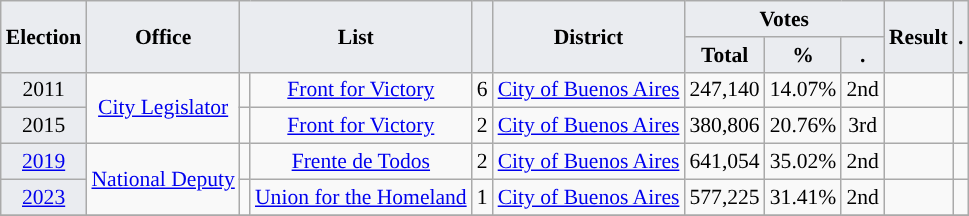<table class="wikitable" style="font-size:90%; text-align:center;">
<tr>
<th style="background-color:#EAECF0;" rowspan=2>Election</th>
<th style="background-color:#EAECF0;" rowspan=2>Office</th>
<th style="background-color:#EAECF0;" colspan=2 rowspan=2>List</th>
<th style="background-color:#EAECF0;" rowspan=2></th>
<th style="background-color:#EAECF0;" rowspan=2>District</th>
<th style="background-color:#EAECF0;" colspan=3>Votes</th>
<th style="background-color:#EAECF0;" rowspan=2>Result</th>
<th style="background-color:#EAECF0;" rowspan=2>.</th>
</tr>
<tr>
<th style="background-color:#EAECF0;">Total</th>
<th style="background-color:#EAECF0;">%</th>
<th style="background-color:#EAECF0;">.</th>
</tr>
<tr>
<td style="background-color:#EAECF0;">2011</td>
<td rowspan="2"><a href='#'>City Legislator</a></td>
<td style="background-color:"></td>
<td><a href='#'>Front for Victory</a></td>
<td>6</td>
<td><a href='#'>City of Buenos Aires</a></td>
<td>247,140</td>
<td>14.07%</td>
<td>2nd</td>
<td></td>
<td></td>
</tr>
<tr>
<td style="background-color:#EAECF0;">2015</td>
<td style="background-color:"></td>
<td><a href='#'>Front for Victory</a></td>
<td>2</td>
<td><a href='#'>City of Buenos Aires</a></td>
<td>380,806</td>
<td>20.76%</td>
<td>3rd</td>
<td></td>
<td></td>
</tr>
<tr>
<td style="background-color:#EAECF0;"><a href='#'>2019</a></td>
<td rowspan="2"><a href='#'>National Deputy</a></td>
<td style="background-color:"></td>
<td><a href='#'>Frente de Todos</a></td>
<td>2</td>
<td><a href='#'>City of Buenos Aires</a></td>
<td>641,054</td>
<td>35.02%</td>
<td>2nd</td>
<td></td>
<td></td>
</tr>
<tr>
<td style="background-color:#EAECF0;"><a href='#'>2023</a></td>
<td style="background-color:"></td>
<td><a href='#'>Union for the Homeland</a></td>
<td>1</td>
<td><a href='#'>City of Buenos Aires</a></td>
<td>577,225</td>
<td>31.41%</td>
<td>2nd</td>
<td></td>
<td></td>
</tr>
<tr>
</tr>
</table>
